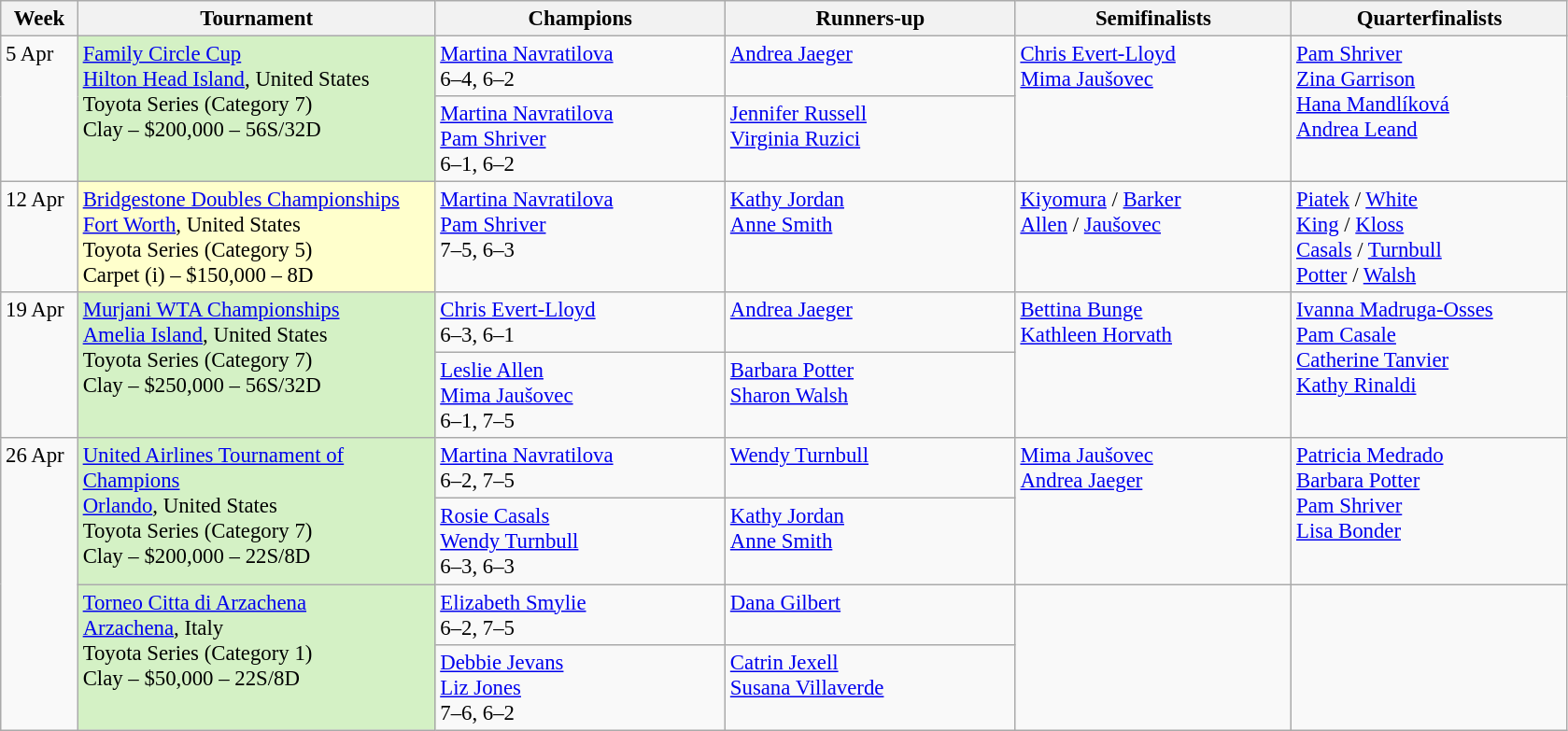<table class=wikitable style=font-size:95%>
<tr>
<th style="width:48px;">Week</th>
<th style="width:248px;">Tournament</th>
<th style="width:200px;">Champions</th>
<th style="width:200px;">Runners-up</th>
<th style="width:190px;">Semifinalists</th>
<th style="width:190px;">Quarterfinalists</th>
</tr>
<tr valign="top">
<td rowspan=2>5 Apr</td>
<td rowspan=2 bgcolor=#D4F1C5><a href='#'>Family Circle Cup</a><br> <a href='#'>Hilton Head Island</a>, United States<br>Toyota Series (Category 7)<br>Clay – $200,000 – 56S/32D</td>
<td> <a href='#'>Martina Navratilova</a><br>6–4, 6–2</td>
<td> <a href='#'>Andrea Jaeger</a></td>
<td rowspan=2> <a href='#'>Chris Evert-Lloyd</a><br> <a href='#'>Mima Jaušovec</a></td>
<td rowspan=2> <a href='#'>Pam Shriver</a><br> <a href='#'>Zina Garrison</a><br>  <a href='#'>Hana Mandlíková</a><br> <a href='#'>Andrea Leand</a></td>
</tr>
<tr valign="top">
<td> <a href='#'>Martina Navratilova</a><br> <a href='#'>Pam Shriver</a><br> 6–1, 6–2</td>
<td> <a href='#'>Jennifer Russell</a><br> <a href='#'>Virginia Ruzici</a></td>
</tr>
<tr valign="top">
<td rowspan=1>12 Apr</td>
<td rowspan=1 bgcolor=#ffc><a href='#'>Bridgestone Doubles Championships</a><br> <a href='#'>Fort Worth</a>, United States<br>Toyota Series (Category 5)<br>Carpet (i) – $150,000 – 8D</td>
<td> <a href='#'>Martina Navratilova</a><br> <a href='#'>Pam Shriver</a><br> 7–5, 6–3</td>
<td> <a href='#'>Kathy Jordan</a> <br> <a href='#'>Anne Smith</a></td>
<td rowspan=1> <a href='#'>Kiyomura</a> /  <a href='#'>Barker</a><br> <a href='#'>Allen</a> /  <a href='#'>Jaušovec</a></td>
<td rowspan=1> <a href='#'>Piatek</a> /  <a href='#'>White</a><br> <a href='#'>King</a> /  <a href='#'>Kloss</a><br> <a href='#'>Casals</a> /  <a href='#'>Turnbull</a><br> <a href='#'>Potter</a> /  <a href='#'>Walsh</a></td>
</tr>
<tr valign="top">
<td rowspan=2>19 Apr</td>
<td rowspan=2 bgcolor=#D4F1C5><a href='#'>Murjani WTA Championships</a><br> <a href='#'>Amelia Island</a>, United States<br>Toyota Series (Category 7)<br>Clay – $250,000 – 56S/32D</td>
<td> <a href='#'>Chris Evert-Lloyd</a><br>6–3, 6–1</td>
<td> <a href='#'>Andrea Jaeger</a></td>
<td rowspan=2> <a href='#'>Bettina Bunge</a><br> <a href='#'>Kathleen Horvath</a></td>
<td rowspan=2> <a href='#'>Ivanna Madruga-Osses</a><br> <a href='#'>Pam Casale</a><br>  <a href='#'>Catherine Tanvier</a><br> <a href='#'>Kathy Rinaldi</a></td>
</tr>
<tr valign="top">
<td> <a href='#'>Leslie Allen</a><br> <a href='#'>Mima Jaušovec</a><br> 6–1, 7–5</td>
<td> <a href='#'>Barbara Potter</a><br> <a href='#'>Sharon Walsh</a></td>
</tr>
<tr valign="top">
<td rowspan=4>26 Apr</td>
<td rowspan=2 bgcolor=#D4F1C5><a href='#'>United Airlines Tournament of Champions</a><br> <a href='#'>Orlando</a>, United States<br>Toyota Series (Category 7)<br>Clay – $200,000 – 22S/8D</td>
<td> <a href='#'>Martina Navratilova</a><br>6–2, 7–5</td>
<td> <a href='#'>Wendy Turnbull</a></td>
<td rowspan=2> <a href='#'>Mima Jaušovec</a><br> <a href='#'>Andrea Jaeger</a> <br></td>
<td rowspan=2> <a href='#'>Patricia Medrado</a><br> <a href='#'>Barbara Potter</a><br>  <a href='#'>Pam Shriver</a><br> <a href='#'>Lisa Bonder</a></td>
</tr>
<tr valign="top">
<td> <a href='#'>Rosie Casals</a><br> <a href='#'>Wendy Turnbull</a><br> 6–3, 6–3</td>
<td> <a href='#'>Kathy Jordan</a><br> <a href='#'>Anne Smith</a></td>
</tr>
<tr valign="top">
<td rowspan=2 bgcolor=#D4F1C5><a href='#'>Torneo Citta di Arzachena</a><br> <a href='#'>Arzachena</a>, Italy<br>Toyota Series (Category 1)<br>Clay – $50,000 – 22S/8D</td>
<td> <a href='#'>Elizabeth Smylie</a><br>6–2, 7–5</td>
<td> <a href='#'>Dana Gilbert</a></td>
<td rowspan=2></td>
<td rowspan=2></td>
</tr>
<tr valign="top">
<td> <a href='#'>Debbie Jevans</a><br> <a href='#'>Liz Jones</a><br> 7–6, 6–2</td>
<td> <a href='#'>Catrin Jexell</a><br> <a href='#'>Susana Villaverde</a></td>
</tr>
</table>
